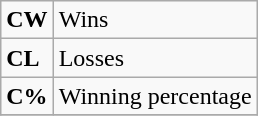<table class="wikitable">
<tr>
<td><strong>CW</strong></td>
<td>Wins</td>
</tr>
<tr>
<td><strong>CL</strong></td>
<td>Losses</td>
</tr>
<tr>
<td><strong>C%</strong></td>
<td>Winning percentage</td>
</tr>
<tr>
</tr>
</table>
